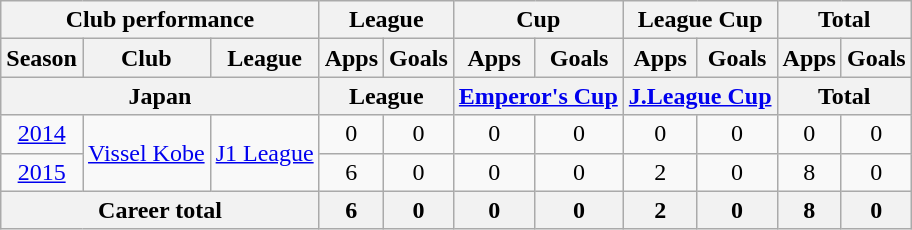<table class="wikitable" style="text-align:center">
<tr>
<th colspan=3>Club performance</th>
<th colspan=2>League</th>
<th colspan=2>Cup</th>
<th colspan=2>League Cup</th>
<th colspan=2>Total</th>
</tr>
<tr>
<th>Season</th>
<th>Club</th>
<th>League</th>
<th>Apps</th>
<th>Goals</th>
<th>Apps</th>
<th>Goals</th>
<th>Apps</th>
<th>Goals</th>
<th>Apps</th>
<th>Goals</th>
</tr>
<tr>
<th colspan=3>Japan</th>
<th colspan=2>League</th>
<th colspan=2><a href='#'>Emperor's Cup</a></th>
<th colspan=2><a href='#'>J.League Cup</a></th>
<th colspan=2>Total</th>
</tr>
<tr>
<td><a href='#'>2014</a></td>
<td rowspan="2"><a href='#'>Vissel Kobe</a></td>
<td rowspan="2"><a href='#'>J1 League</a></td>
<td>0</td>
<td>0</td>
<td>0</td>
<td>0</td>
<td>0</td>
<td>0</td>
<td>0</td>
<td>0</td>
</tr>
<tr>
<td><a href='#'>2015</a></td>
<td>6</td>
<td>0</td>
<td>0</td>
<td>0</td>
<td>2</td>
<td>0</td>
<td>8</td>
<td>0</td>
</tr>
<tr>
<th colspan=3>Career total</th>
<th>6</th>
<th>0</th>
<th>0</th>
<th>0</th>
<th>2</th>
<th>0</th>
<th>8</th>
<th>0</th>
</tr>
</table>
